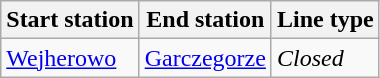<table class="wikitable">
<tr>
<th>Start station</th>
<th>End station</th>
<th>Line type</th>
</tr>
<tr>
<td><a href='#'>Wejherowo</a></td>
<td><a href='#'>Garczegorze</a></td>
<td><em>Closed</em></td>
</tr>
</table>
